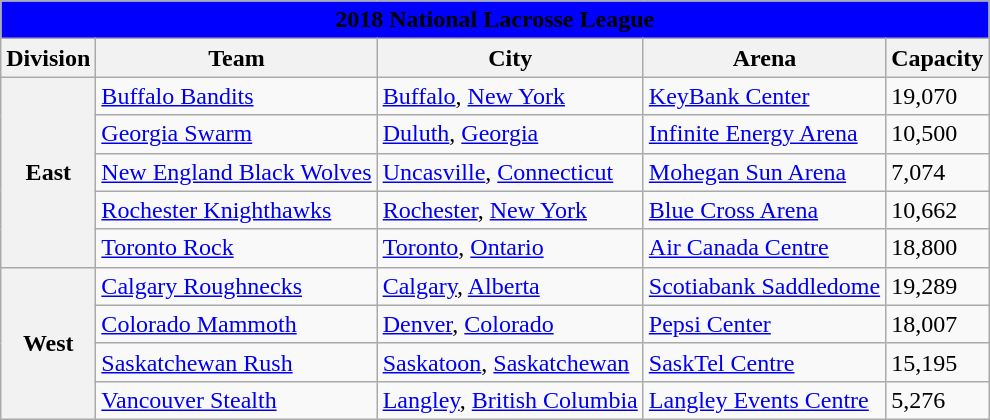<table class="wikitable" style="width:auto">
<tr>
<td bgcolor="#0000FF" align="center" colspan="6"><strong><span>2018 National Lacrosse League</span></strong></td>
</tr>
<tr>
<th>Division</th>
<th>Team</th>
<th>City</th>
<th>Arena</th>
<th>Capacity</th>
</tr>
<tr>
<th rowspan="5">East</th>
<td><a href='#'>Buffalo Bandits</a></td>
<td><a href='#'>Buffalo</a>, <a href='#'>New York</a></td>
<td><a href='#'>KeyBank Center</a></td>
<td>19,070</td>
</tr>
<tr>
<td><a href='#'>Georgia Swarm</a></td>
<td><a href='#'>Duluth</a>, <a href='#'>Georgia</a></td>
<td><a href='#'>Infinite Energy Arena</a></td>
<td>10,500</td>
</tr>
<tr>
<td><a href='#'>New England Black Wolves</a></td>
<td><a href='#'>Uncasville</a>, <a href='#'>Connecticut</a></td>
<td><a href='#'>Mohegan Sun Arena</a></td>
<td>7,074</td>
</tr>
<tr>
<td><a href='#'>Rochester Knighthawks</a></td>
<td><a href='#'>Rochester</a>, <a href='#'>New York</a></td>
<td><a href='#'>Blue Cross Arena</a></td>
<td>10,662</td>
</tr>
<tr>
<td><a href='#'>Toronto Rock</a></td>
<td><a href='#'>Toronto</a>, <a href='#'>Ontario</a></td>
<td><a href='#'>Air Canada Centre</a></td>
<td>18,800</td>
</tr>
<tr>
<th rowspan="4">West</th>
<td><a href='#'>Calgary Roughnecks</a></td>
<td><a href='#'>Calgary</a>, <a href='#'>Alberta</a></td>
<td><a href='#'>Scotiabank Saddledome</a></td>
<td>19,289</td>
</tr>
<tr>
<td><a href='#'>Colorado Mammoth</a></td>
<td><a href='#'>Denver</a>, <a href='#'>Colorado</a></td>
<td><a href='#'>Pepsi Center</a></td>
<td>18,007</td>
</tr>
<tr>
<td><a href='#'>Saskatchewan Rush</a></td>
<td><a href='#'>Saskatoon</a>, <a href='#'>Saskatchewan</a></td>
<td><a href='#'>SaskTel Centre</a></td>
<td>15,195</td>
</tr>
<tr>
<td><a href='#'>Vancouver Stealth</a></td>
<td><a href='#'>Langley</a>, <a href='#'>British Columbia</a></td>
<td><a href='#'>Langley Events Centre</a></td>
<td>5,276</td>
</tr>
</table>
